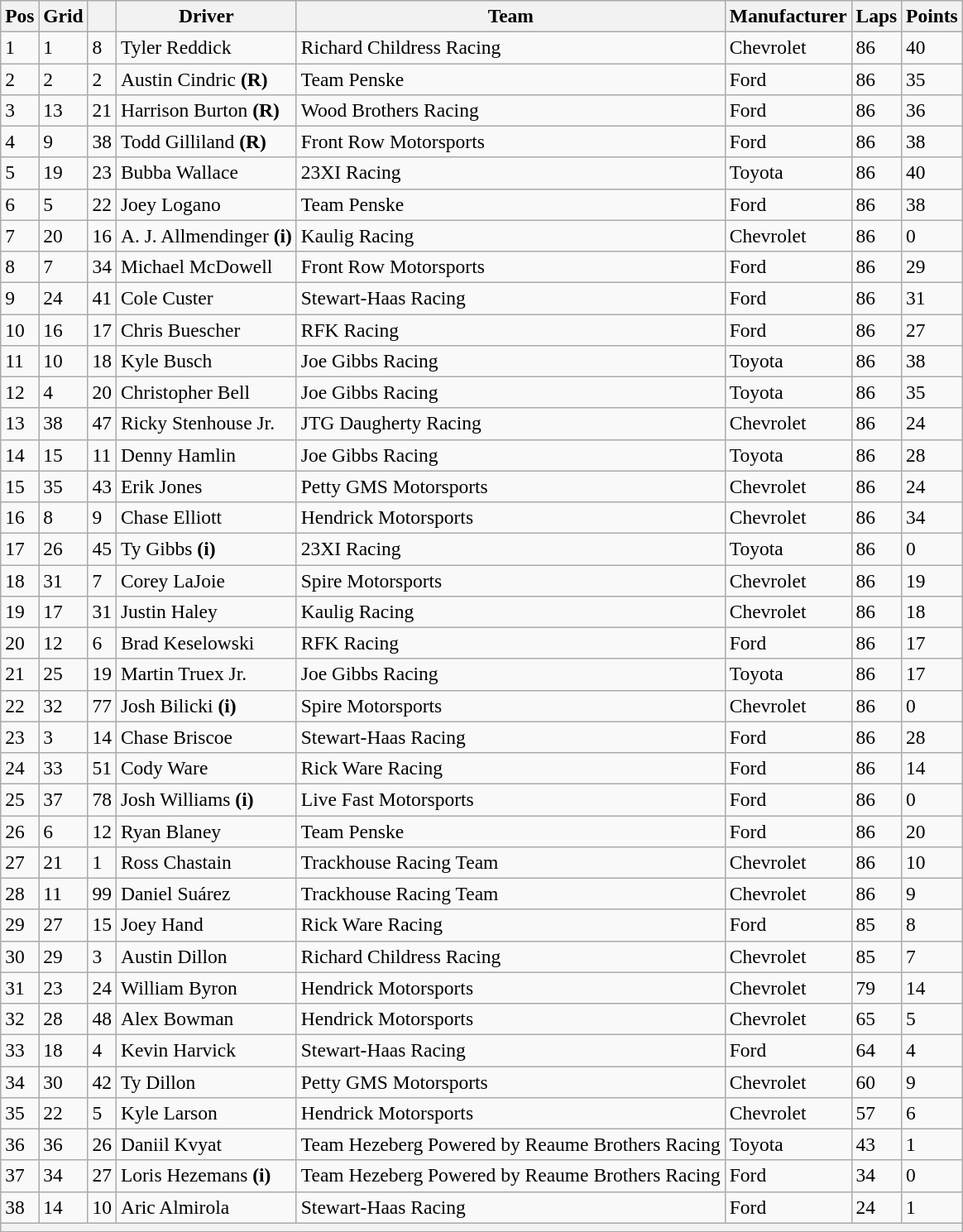<table class="wikitable" style="font-size:98%">
<tr>
<th>Pos</th>
<th>Grid</th>
<th></th>
<th>Driver</th>
<th>Team</th>
<th>Manufacturer</th>
<th>Laps</th>
<th>Points</th>
</tr>
<tr>
<td>1</td>
<td>1</td>
<td>8</td>
<td>Tyler Reddick</td>
<td>Richard Childress Racing</td>
<td>Chevrolet</td>
<td>86</td>
<td>40</td>
</tr>
<tr>
<td>2</td>
<td>2</td>
<td>2</td>
<td>Austin Cindric <strong>(R)</strong></td>
<td>Team Penske</td>
<td>Ford</td>
<td>86</td>
<td>35</td>
</tr>
<tr>
<td>3</td>
<td>13</td>
<td>21</td>
<td>Harrison Burton <strong>(R)</strong></td>
<td>Wood Brothers Racing</td>
<td>Ford</td>
<td>86</td>
<td>36</td>
</tr>
<tr>
<td>4</td>
<td>9</td>
<td>38</td>
<td>Todd Gilliland <strong>(R)</strong></td>
<td>Front Row Motorsports</td>
<td>Ford</td>
<td>86</td>
<td>38</td>
</tr>
<tr>
<td>5</td>
<td>19</td>
<td>23</td>
<td>Bubba Wallace</td>
<td>23XI Racing</td>
<td>Toyota</td>
<td>86</td>
<td>40</td>
</tr>
<tr>
<td>6</td>
<td>5</td>
<td>22</td>
<td>Joey Logano</td>
<td>Team Penske</td>
<td>Ford</td>
<td>86</td>
<td>38</td>
</tr>
<tr>
<td>7</td>
<td>20</td>
<td>16</td>
<td>A. J. Allmendinger <strong>(i)</strong></td>
<td>Kaulig Racing</td>
<td>Chevrolet</td>
<td>86</td>
<td>0</td>
</tr>
<tr>
<td>8</td>
<td>7</td>
<td>34</td>
<td>Michael McDowell</td>
<td>Front Row Motorsports</td>
<td>Ford</td>
<td>86</td>
<td>29</td>
</tr>
<tr>
<td>9</td>
<td>24</td>
<td>41</td>
<td>Cole Custer</td>
<td>Stewart-Haas Racing</td>
<td>Ford</td>
<td>86</td>
<td>31</td>
</tr>
<tr>
<td>10</td>
<td>16</td>
<td>17</td>
<td>Chris Buescher</td>
<td>RFK Racing</td>
<td>Ford</td>
<td>86</td>
<td>27</td>
</tr>
<tr>
<td>11</td>
<td>10</td>
<td>18</td>
<td>Kyle Busch</td>
<td>Joe Gibbs Racing</td>
<td>Toyota</td>
<td>86</td>
<td>38</td>
</tr>
<tr>
<td>12</td>
<td>4</td>
<td>20</td>
<td>Christopher Bell</td>
<td>Joe Gibbs Racing</td>
<td>Toyota</td>
<td>86</td>
<td>35</td>
</tr>
<tr>
<td>13</td>
<td>38</td>
<td>47</td>
<td>Ricky Stenhouse Jr.</td>
<td>JTG Daugherty Racing</td>
<td>Chevrolet</td>
<td>86</td>
<td>24</td>
</tr>
<tr>
<td>14</td>
<td>15</td>
<td>11</td>
<td>Denny Hamlin</td>
<td>Joe Gibbs Racing</td>
<td>Toyota</td>
<td>86</td>
<td>28</td>
</tr>
<tr>
<td>15</td>
<td>35</td>
<td>43</td>
<td>Erik Jones</td>
<td>Petty GMS Motorsports</td>
<td>Chevrolet</td>
<td>86</td>
<td>24</td>
</tr>
<tr>
<td>16</td>
<td>8</td>
<td>9</td>
<td>Chase Elliott</td>
<td>Hendrick Motorsports</td>
<td>Chevrolet</td>
<td>86</td>
<td>34</td>
</tr>
<tr>
<td>17</td>
<td>26</td>
<td>45</td>
<td>Ty Gibbs <strong>(i)</strong></td>
<td>23XI Racing</td>
<td>Toyota</td>
<td>86</td>
<td>0</td>
</tr>
<tr>
<td>18</td>
<td>31</td>
<td>7</td>
<td>Corey LaJoie</td>
<td>Spire Motorsports</td>
<td>Chevrolet</td>
<td>86</td>
<td>19</td>
</tr>
<tr>
<td>19</td>
<td>17</td>
<td>31</td>
<td>Justin Haley</td>
<td>Kaulig Racing</td>
<td>Chevrolet</td>
<td>86</td>
<td>18</td>
</tr>
<tr>
<td>20</td>
<td>12</td>
<td>6</td>
<td>Brad Keselowski</td>
<td>RFK Racing</td>
<td>Ford</td>
<td>86</td>
<td>17</td>
</tr>
<tr>
<td>21</td>
<td>25</td>
<td>19</td>
<td>Martin Truex Jr.</td>
<td>Joe Gibbs Racing</td>
<td>Toyota</td>
<td>86</td>
<td>17</td>
</tr>
<tr>
<td>22</td>
<td>32</td>
<td>77</td>
<td>Josh Bilicki <strong>(i)</strong></td>
<td>Spire Motorsports</td>
<td>Chevrolet</td>
<td>86</td>
<td>0</td>
</tr>
<tr>
<td>23</td>
<td>3</td>
<td>14</td>
<td>Chase Briscoe</td>
<td>Stewart-Haas Racing</td>
<td>Ford</td>
<td>86</td>
<td>28</td>
</tr>
<tr>
<td>24</td>
<td>33</td>
<td>51</td>
<td>Cody Ware</td>
<td>Rick Ware Racing</td>
<td>Ford</td>
<td>86</td>
<td>14</td>
</tr>
<tr>
<td>25</td>
<td>37</td>
<td>78</td>
<td>Josh Williams <strong>(i)</strong></td>
<td>Live Fast Motorsports</td>
<td>Ford</td>
<td>86</td>
<td>0</td>
</tr>
<tr>
<td>26</td>
<td>6</td>
<td>12</td>
<td>Ryan Blaney</td>
<td>Team Penske</td>
<td>Ford</td>
<td>86</td>
<td>20</td>
</tr>
<tr>
<td>27</td>
<td>21</td>
<td>1</td>
<td>Ross Chastain</td>
<td>Trackhouse Racing Team</td>
<td>Chevrolet</td>
<td>86</td>
<td>10</td>
</tr>
<tr>
<td>28</td>
<td>11</td>
<td>99</td>
<td>Daniel Suárez</td>
<td>Trackhouse Racing Team</td>
<td>Chevrolet</td>
<td>86</td>
<td>9</td>
</tr>
<tr>
<td>29</td>
<td>27</td>
<td>15</td>
<td>Joey Hand</td>
<td>Rick Ware Racing</td>
<td>Ford</td>
<td>85</td>
<td>8</td>
</tr>
<tr>
<td>30</td>
<td>29</td>
<td>3</td>
<td>Austin Dillon</td>
<td>Richard Childress Racing</td>
<td>Chevrolet</td>
<td>85</td>
<td>7</td>
</tr>
<tr>
<td>31</td>
<td>23</td>
<td>24</td>
<td>William Byron</td>
<td>Hendrick Motorsports</td>
<td>Chevrolet</td>
<td>79</td>
<td>14</td>
</tr>
<tr>
<td>32</td>
<td>28</td>
<td>48</td>
<td>Alex Bowman</td>
<td>Hendrick Motorsports</td>
<td>Chevrolet</td>
<td>65</td>
<td>5</td>
</tr>
<tr>
<td>33</td>
<td>18</td>
<td>4</td>
<td>Kevin Harvick</td>
<td>Stewart-Haas Racing</td>
<td>Ford</td>
<td>64</td>
<td>4</td>
</tr>
<tr>
<td>34</td>
<td>30</td>
<td>42</td>
<td>Ty Dillon</td>
<td>Petty GMS Motorsports</td>
<td>Chevrolet</td>
<td>60</td>
<td>9</td>
</tr>
<tr>
<td>35</td>
<td>22</td>
<td>5</td>
<td>Kyle Larson</td>
<td>Hendrick Motorsports</td>
<td>Chevrolet</td>
<td>57</td>
<td>6</td>
</tr>
<tr>
<td>36</td>
<td>36</td>
<td>26</td>
<td>Daniil Kvyat</td>
<td>Team Hezeberg Powered by Reaume Brothers Racing</td>
<td>Toyota</td>
<td>43</td>
<td>1</td>
</tr>
<tr>
<td>37</td>
<td>34</td>
<td>27</td>
<td>Loris Hezemans <strong>(i)</strong></td>
<td>Team Hezeberg Powered by Reaume Brothers Racing</td>
<td>Ford</td>
<td>34</td>
<td>0</td>
</tr>
<tr>
<td>38</td>
<td>14</td>
<td>10</td>
<td>Aric Almirola</td>
<td>Stewart-Haas Racing</td>
<td>Ford</td>
<td>24</td>
<td>1</td>
</tr>
<tr>
<th colspan="8"></th>
</tr>
</table>
